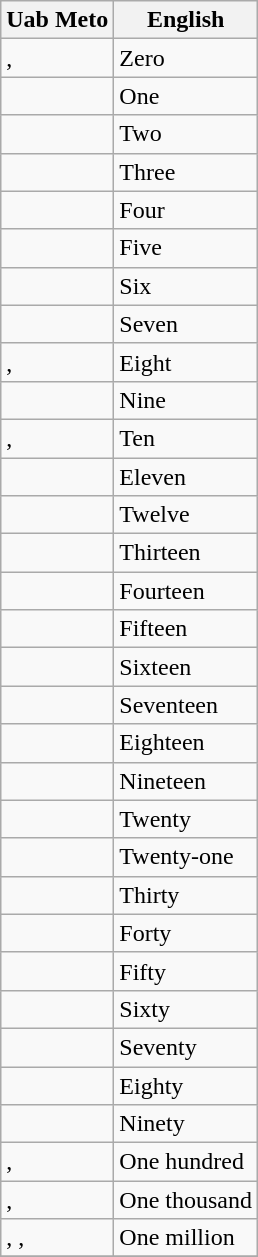<table class="wikitable">
<tr>
<th>Uab Meto</th>
<th>English</th>
</tr>
<tr>
<td>, </td>
<td>Zero</td>
</tr>
<tr>
<td></td>
<td>One</td>
</tr>
<tr>
<td></td>
<td>Two</td>
</tr>
<tr>
<td></td>
<td>Three</td>
</tr>
<tr>
<td></td>
<td>Four</td>
</tr>
<tr>
<td></td>
<td>Five</td>
</tr>
<tr>
<td></td>
<td>Six</td>
</tr>
<tr>
<td></td>
<td>Seven</td>
</tr>
<tr>
<td>, </td>
<td>Eight</td>
</tr>
<tr>
<td></td>
<td>Nine</td>
</tr>
<tr>
<td>, </td>
<td>Ten</td>
</tr>
<tr>
<td></td>
<td>Eleven</td>
</tr>
<tr>
<td></td>
<td>Twelve</td>
</tr>
<tr>
<td></td>
<td>Thirteen</td>
</tr>
<tr>
<td></td>
<td>Fourteen</td>
</tr>
<tr>
<td></td>
<td>Fifteen</td>
</tr>
<tr>
<td></td>
<td>Sixteen</td>
</tr>
<tr>
<td></td>
<td>Seventeen</td>
</tr>
<tr>
<td></td>
<td>Eighteen</td>
</tr>
<tr>
<td></td>
<td>Nineteen</td>
</tr>
<tr>
<td></td>
<td>Twenty</td>
</tr>
<tr>
<td></td>
<td>Twenty-one</td>
</tr>
<tr>
<td></td>
<td>Thirty</td>
</tr>
<tr>
<td></td>
<td>Forty</td>
</tr>
<tr>
<td></td>
<td>Fifty</td>
</tr>
<tr>
<td></td>
<td>Sixty</td>
</tr>
<tr>
<td></td>
<td>Seventy</td>
</tr>
<tr>
<td></td>
<td>Eighty</td>
</tr>
<tr>
<td></td>
<td>Ninety</td>
</tr>
<tr>
<td>, </td>
<td>One hundred</td>
</tr>
<tr>
<td>, </td>
<td>One thousand</td>
</tr>
<tr>
<td>, , </td>
<td>One million</td>
</tr>
<tr>
</tr>
</table>
